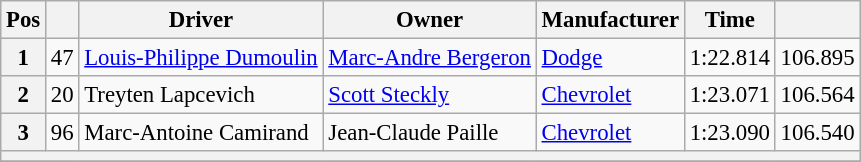<table class="wikitable" style="font-size:95%">
<tr>
<th>Pos</th>
<th></th>
<th>Driver</th>
<th>Owner</th>
<th>Manufacturer</th>
<th>Time</th>
<th></th>
</tr>
<tr>
<th>1</th>
<td>47</td>
<td><a href='#'>Louis-Philippe Dumoulin</a></td>
<td><a href='#'>Marc-Andre Bergeron</a></td>
<td><a href='#'>Dodge</a></td>
<td>1:22.814</td>
<td>106.895</td>
</tr>
<tr>
<th>2</th>
<td>20</td>
<td>Treyten Lapcevich</td>
<td><a href='#'>Scott Steckly</a></td>
<td><a href='#'>Chevrolet</a></td>
<td>1:23.071</td>
<td>106.564</td>
</tr>
<tr>
<th>3</th>
<td>96</td>
<td>Marc-Antoine Camirand</td>
<td>Jean-Claude Paille</td>
<td><a href='#'>Chevrolet</a></td>
<td>1:23.090</td>
<td>106.540</td>
</tr>
<tr>
<th colspan="7"></th>
</tr>
<tr>
</tr>
</table>
